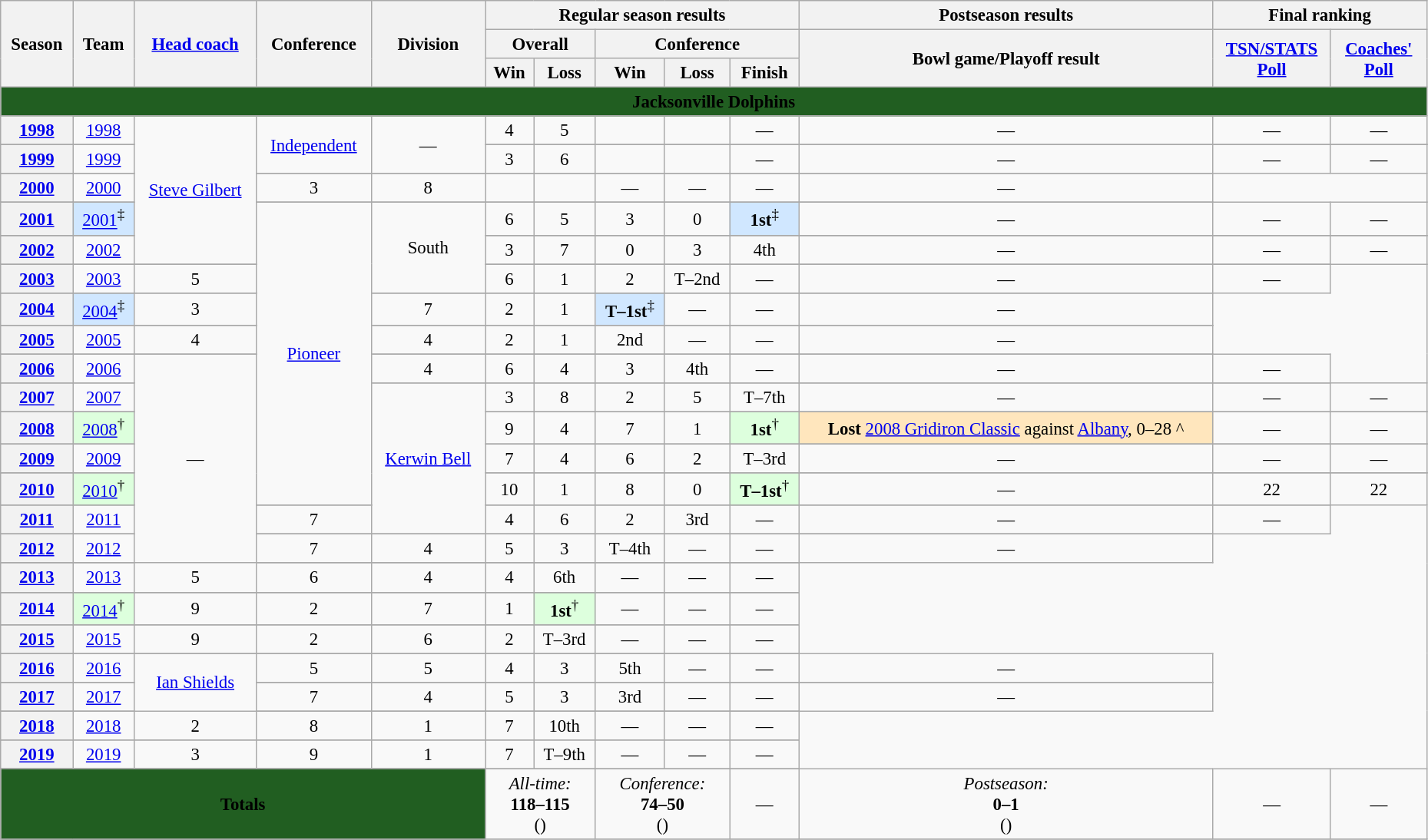<table class="wikitable" style="font-size: 95%; text-align:center;" width="98%">
<tr>
<th rowspan="3">Season</th>
<th rowspan="3">Team</th>
<th rowspan="3"><a href='#'>Head coach</a></th>
<th rowspan="3">Conference</th>
<th rowspan="3">Division</th>
<th colspan="5">Regular season results</th>
<th colspan="1" style="width:29%;">Postseason results</th>
<th colspan="2" style="width:15%;">Final ranking</th>
</tr>
<tr>
<th colspan="2">Overall</th>
<th colspan="3">Conference</th>
<th rowspan="2">Bowl game/Playoff result</th>
<th rowspan="2" colspan="1"><a href='#'>TSN/STATS Poll</a></th>
<th rowspan="2" colspan="1"><a href='#'>Coaches' Poll</a></th>
</tr>
<tr>
<th>Win</th>
<th>Loss</th>
<th>Win</th>
<th>Loss</th>
<th>Finish</th>
</tr>
<tr>
<td colspan="15" style="background:#215E21;color:#000"><span><strong>Jacksonville Dolphins</strong></span></td>
</tr>
<tr>
<th scope="row"><a href='#'>1998</a></th>
<td><a href='#'>1998</a></td>
<td rowspan="9"><a href='#'>Steve Gilbert</a></td>
<td rowspan="3"><a href='#'>Independent</a></td>
<td rowspan="3">—</td>
<td>4</td>
<td>5</td>
<td></td>
<td></td>
<td>—</td>
<td>—</td>
<td>—</td>
<td>—</td>
</tr>
<tr>
</tr>
<tr>
<th scope="row"><a href='#'>1999</a></th>
<td><a href='#'>1999</a></td>
<td>3</td>
<td>6</td>
<td></td>
<td></td>
<td>—</td>
<td>—</td>
<td>—</td>
<td>—</td>
</tr>
<tr>
</tr>
<tr>
<th scope="row"><a href='#'>2000</a></th>
<td><a href='#'>2000</a></td>
<td>3</td>
<td>8</td>
<td></td>
<td></td>
<td>—</td>
<td>—</td>
<td>—</td>
<td>—</td>
</tr>
<tr>
</tr>
<tr>
<th scope="row"><a href='#'>2001</a></th>
<td style="background:#D0E7FF;"><a href='#'>2001</a><sup>‡</sup></td>
<td rowspan="19"><a href='#'>Pioneer</a></td>
<td rowspan="5">South</td>
<td>6</td>
<td>5</td>
<td>3</td>
<td>0</td>
<td style="background:#D0E7FF;"><strong>1st</strong><sup>‡</sup></td>
<td>—</td>
<td>—</td>
<td>—</td>
</tr>
<tr>
</tr>
<tr>
<th scope="row"><a href='#'>2002</a></th>
<td><a href='#'>2002</a></td>
<td>3</td>
<td>7</td>
<td>0</td>
<td>3</td>
<td>4th</td>
<td>—</td>
<td>—</td>
<td>—</td>
</tr>
<tr>
</tr>
<tr>
<th scope="row"><a href='#'>2003</a></th>
<td><a href='#'>2003</a></td>
<td>5</td>
<td>6</td>
<td>1</td>
<td>2</td>
<td>T–2nd</td>
<td>—</td>
<td>—</td>
<td>—</td>
</tr>
<tr>
</tr>
<tr>
<th scope="row"><a href='#'>2004</a></th>
<td style="background:#D0E7FF;"><a href='#'>2004</a><sup>‡</sup></td>
<td>3</td>
<td>7</td>
<td>2</td>
<td>1</td>
<td style="background:#D0E7FF;"><strong>T–1st</strong><sup>‡</sup></td>
<td>—</td>
<td>—</td>
<td>—</td>
</tr>
<tr>
</tr>
<tr>
<th scope="row"><a href='#'>2005</a></th>
<td><a href='#'>2005</a></td>
<td>4</td>
<td>4</td>
<td>2</td>
<td>1</td>
<td>2nd</td>
<td>—</td>
<td>—</td>
<td>—</td>
</tr>
<tr>
</tr>
<tr>
<th scope="row"><a href='#'>2006</a></th>
<td><a href='#'>2006</a></td>
<td rowspan="14">—</td>
<td>4</td>
<td>6</td>
<td>4</td>
<td>3</td>
<td>4th</td>
<td>—</td>
<td>—</td>
<td>—</td>
</tr>
<tr>
</tr>
<tr>
<th scope="row"><a href='#'>2007</a></th>
<td><a href='#'>2007</a></td>
<td rowspan="9"><a href='#'>Kerwin Bell</a></td>
<td>3</td>
<td>8</td>
<td>2</td>
<td>5</td>
<td>T–7th</td>
<td>—</td>
<td>—</td>
<td>—</td>
</tr>
<tr>
</tr>
<tr>
<th scope="row"><a href='#'>2008</a></th>
<td style="background:#DDFFDD;"><a href='#'>2008</a><sup>†</sup></td>
<td>9</td>
<td>4</td>
<td>7</td>
<td>1</td>
<td style="background:#DDFFDD;"><strong>1st</strong><sup>†</sup></td>
<td style="background:#FFE6BD;"><strong>Lost</strong> <a href='#'>2008 Gridiron Classic</a> against <a href='#'>Albany</a>, 0–28 ^</td>
<td>—</td>
<td>—</td>
</tr>
<tr>
</tr>
<tr>
<th scope="row"><a href='#'>2009</a></th>
<td><a href='#'>2009</a></td>
<td>7</td>
<td>4</td>
<td>6</td>
<td>2</td>
<td>T–3rd</td>
<td>—</td>
<td>—</td>
<td>—</td>
</tr>
<tr>
</tr>
<tr>
<th scope="row"><a href='#'>2010</a></th>
<td style="background:#DDFFDD;"><a href='#'>2010</a><sup>†</sup></td>
<td>10</td>
<td>1</td>
<td>8</td>
<td>0</td>
<td style="background:#DDFFDD;"><strong>T–1st</strong><sup>†</sup></td>
<td>—</td>
<td>22</td>
<td>22</td>
</tr>
<tr>
</tr>
<tr>
<th scope="row"><a href='#'>2011</a></th>
<td><a href='#'>2011</a></td>
<td>7</td>
<td>4</td>
<td>6</td>
<td>2</td>
<td>3rd</td>
<td>—</td>
<td>—</td>
<td>—</td>
</tr>
<tr>
</tr>
<tr>
<th scope="row"><a href='#'>2012</a></th>
<td><a href='#'>2012</a></td>
<td>7</td>
<td>4</td>
<td>5</td>
<td>3</td>
<td>T–4th</td>
<td>—</td>
<td>—</td>
<td>—</td>
</tr>
<tr>
</tr>
<tr>
<th scope="row"><a href='#'>2013</a></th>
<td><a href='#'>2013</a></td>
<td>5</td>
<td>6</td>
<td>4</td>
<td>4</td>
<td>6th</td>
<td>—</td>
<td>—</td>
<td>—</td>
</tr>
<tr>
</tr>
<tr>
<th scope="row"><a href='#'>2014</a></th>
<td style="background:#DDFFDD;"><a href='#'>2014</a><sup>†</sup></td>
<td>9</td>
<td>2</td>
<td>7</td>
<td>1</td>
<td style="background:#DDFFDD;"><strong>1st</strong><sup>†</sup></td>
<td>—</td>
<td>—</td>
<td>—</td>
</tr>
<tr>
</tr>
<tr>
<th scope="row"><a href='#'>2015</a></th>
<td><a href='#'>2015</a></td>
<td>9</td>
<td>2</td>
<td>6</td>
<td>2</td>
<td>T–3rd</td>
<td>—</td>
<td>—</td>
<td>—</td>
</tr>
<tr>
</tr>
<tr>
<th scope="row"><a href='#'>2016</a></th>
<td><a href='#'>2016</a></td>
<td rowspan="4"><a href='#'>Ian Shields</a></td>
<td>5</td>
<td>5</td>
<td>4</td>
<td>3</td>
<td>5th</td>
<td>—</td>
<td>—</td>
<td>—</td>
</tr>
<tr>
</tr>
<tr>
<th scope="row"><a href='#'>2017</a></th>
<td><a href='#'>2017</a></td>
<td>7</td>
<td>4</td>
<td>5</td>
<td>3</td>
<td>3rd</td>
<td>—</td>
<td>—</td>
<td>—</td>
</tr>
<tr>
</tr>
<tr>
<th scope="row"><a href='#'>2018</a></th>
<td><a href='#'>2018</a></td>
<td>2</td>
<td>8</td>
<td>1</td>
<td>7</td>
<td>10th</td>
<td>—</td>
<td>—</td>
<td>—</td>
</tr>
<tr>
</tr>
<tr>
<th scope="row"><a href='#'>2019</a></th>
<td><a href='#'>2019</a></td>
<td>3</td>
<td>9</td>
<td>1</td>
<td>7</td>
<td>T–9th</td>
<td>—</td>
<td>—</td>
<td>—</td>
</tr>
<tr>
</tr>
<tr>
<td colspan="5" style="background:#215E21;color:#000"><span><strong>Totals</strong></span></td>
<td colspan="2"><em>All-time:</em><br><strong>118–115</strong><br>()</td>
<td colspan="2"><em>Conference:</em><br><strong>74–50</strong><br>()</td>
<td>—</td>
<td><em>Postseason:</em><br><strong>0–1</strong><br>()</td>
<td>—</td>
<td>—</td>
</tr>
<tr>
</tr>
</table>
